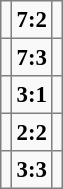<table bgcolor="#f9f9f9" cellpadding="3" cellspacing="0" border="1" style="font-size: 95%; border: gray solid 1px; border-collapse: collapse; background: #f9f9f9;">
<tr>
<td><strong></strong></td>
<td align="center"><strong>7:2</strong></td>
<td></td>
</tr>
<tr>
<td><strong></strong></td>
<td align="center"><strong>7:3</strong></td>
<td></td>
</tr>
<tr>
<td><strong></strong></td>
<td align="center"><strong>3:1</strong></td>
<td></td>
</tr>
<tr>
<td></td>
<td align="center"><strong>2:2</strong></td>
<td></td>
</tr>
<tr>
<td></td>
<td align="center"><strong>3:3</strong></td>
<td></td>
</tr>
</table>
